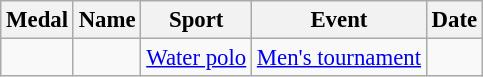<table class="wikitable sortable" style="font-size:95%">
<tr>
<th>Medal</th>
<th>Name</th>
<th>Sport</th>
<th>Event</th>
<th>Date</th>
</tr>
<tr>
<td></td>
<td></td>
<td><a href='#'>Water polo</a></td>
<td><a href='#'>Men's tournament</a></td>
<td></td>
</tr>
</table>
